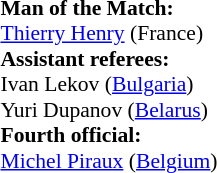<table style="width:100%; font-size:90%;">
<tr>
<td><br><strong>Man of the Match:</strong>
<br><a href='#'>Thierry Henry</a> (France)<br><strong>Assistant referees:</strong>
<br>Ivan Lekov (<a href='#'>Bulgaria</a>)
<br>Yuri Dupanov (<a href='#'>Belarus</a>)
<br><strong>Fourth official:</strong>
<br><a href='#'>Michel Piraux</a> (<a href='#'>Belgium</a>)</td>
</tr>
</table>
